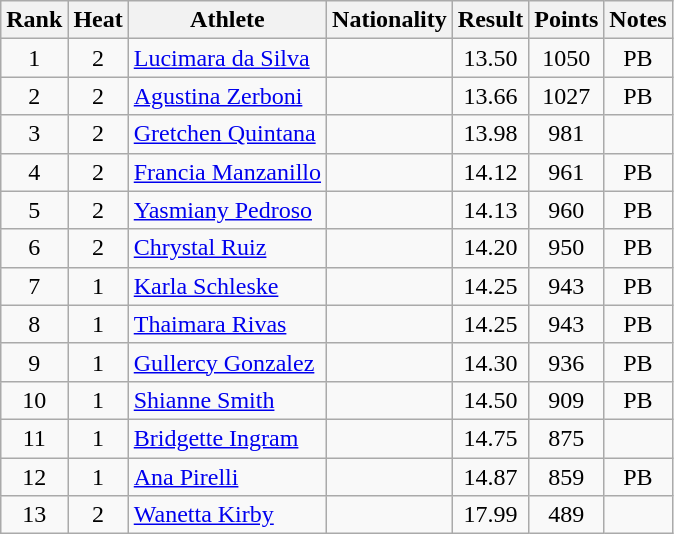<table class="wikitable sortable" style="text-align:center">
<tr>
<th>Rank</th>
<th>Heat</th>
<th>Athlete</th>
<th>Nationality</th>
<th>Result</th>
<th>Points</th>
<th>Notes</th>
</tr>
<tr>
<td>1</td>
<td>2</td>
<td align=left><a href='#'>Lucimara da Silva</a></td>
<td align=left></td>
<td>13.50</td>
<td>1050</td>
<td>PB</td>
</tr>
<tr>
<td>2</td>
<td>2</td>
<td align=left><a href='#'>Agustina Zerboni</a></td>
<td align=left></td>
<td>13.66</td>
<td>1027</td>
<td>PB</td>
</tr>
<tr>
<td>3</td>
<td>2</td>
<td align=left><a href='#'>Gretchen Quintana</a></td>
<td align=left></td>
<td>13.98</td>
<td>981</td>
<td></td>
</tr>
<tr>
<td>4</td>
<td>2</td>
<td align=left><a href='#'>Francia Manzanillo</a></td>
<td align=left></td>
<td>14.12</td>
<td>961</td>
<td>PB</td>
</tr>
<tr>
<td>5</td>
<td>2</td>
<td align=left><a href='#'>Yasmiany Pedroso</a></td>
<td align=left></td>
<td>14.13</td>
<td>960</td>
<td>PB</td>
</tr>
<tr>
<td>6</td>
<td>2</td>
<td align=left><a href='#'>Chrystal Ruiz</a></td>
<td align=left></td>
<td>14.20</td>
<td>950</td>
<td>PB</td>
</tr>
<tr>
<td>7</td>
<td>1</td>
<td align=left><a href='#'>Karla Schleske</a></td>
<td align=left></td>
<td>14.25</td>
<td>943</td>
<td>PB</td>
</tr>
<tr>
<td>8</td>
<td>1</td>
<td align=left><a href='#'>Thaimara Rivas</a></td>
<td align=left></td>
<td>14.25</td>
<td>943</td>
<td>PB</td>
</tr>
<tr>
<td>9</td>
<td>1</td>
<td align=left><a href='#'>Gullercy Gonzalez</a></td>
<td align=left></td>
<td>14.30</td>
<td>936</td>
<td>PB</td>
</tr>
<tr>
<td>10</td>
<td>1</td>
<td align=left><a href='#'>Shianne Smith</a></td>
<td align=left></td>
<td>14.50</td>
<td>909</td>
<td>PB</td>
</tr>
<tr>
<td>11</td>
<td>1</td>
<td align=left><a href='#'>Bridgette Ingram</a></td>
<td align=left></td>
<td>14.75</td>
<td>875</td>
<td></td>
</tr>
<tr>
<td>12</td>
<td>1</td>
<td align=left><a href='#'>Ana Pirelli</a></td>
<td align=left></td>
<td>14.87</td>
<td>859</td>
<td>PB</td>
</tr>
<tr>
<td>13</td>
<td>2</td>
<td align=left><a href='#'>Wanetta Kirby</a></td>
<td align=left></td>
<td>17.99</td>
<td>489</td>
<td></td>
</tr>
</table>
